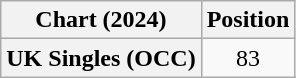<table class="wikitable plainrowheaders" style="text-align:center">
<tr>
<th scope="col">Chart (2024)</th>
<th scope="col">Position</th>
</tr>
<tr>
<th scope="row">UK Singles (OCC)</th>
<td>83</td>
</tr>
</table>
